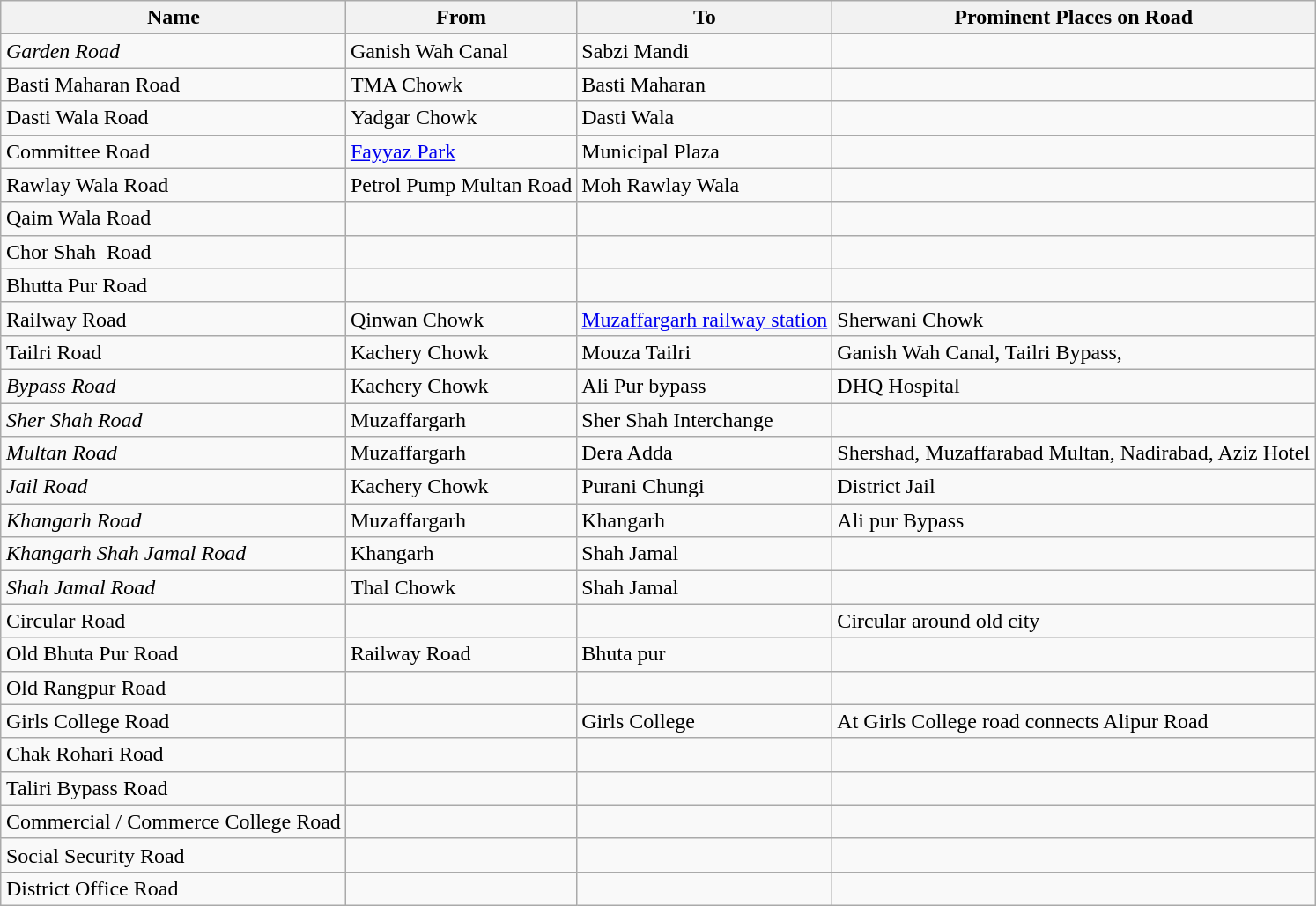<table class="wikitable  sortable" style="margin:auto; margin:auto;">
<tr>
<th>Name</th>
<th>From</th>
<th>To</th>
<th>Prominent Places on Road</th>
</tr>
<tr>
<td><em>Garden Road</em></td>
<td>Ganish Wah Canal</td>
<td>Sabzi Mandi</td>
<td></td>
</tr>
<tr>
<td>Basti Maharan Road</td>
<td>TMA Chowk</td>
<td>Basti Maharan</td>
<td></td>
</tr>
<tr>
<td>Dasti Wala Road</td>
<td>Yadgar Chowk</td>
<td>Dasti Wala</td>
<td></td>
</tr>
<tr>
<td>Committee Road</td>
<td><a href='#'>Fayyaz Park</a></td>
<td>Municipal Plaza</td>
<td></td>
</tr>
<tr>
<td>Rawlay Wala Road</td>
<td>Petrol Pump Multan Road</td>
<td>Moh Rawlay Wala</td>
<td></td>
</tr>
<tr>
<td>Qaim Wala Road</td>
<td></td>
<td></td>
<td></td>
</tr>
<tr>
<td>Chor Shah  Road</td>
<td></td>
<td></td>
<td></td>
</tr>
<tr>
<td>Bhutta Pur Road</td>
<td></td>
<td></td>
<td></td>
</tr>
<tr>
<td>Railway Road</td>
<td>Qinwan Chowk</td>
<td><a href='#'>Muzaffargarh railway station</a></td>
<td>Sherwani Chowk</td>
</tr>
<tr>
<td>Tailri Road</td>
<td>Kachery Chowk</td>
<td>Mouza Tailri</td>
<td>Ganish Wah Canal, Tailri Bypass,</td>
</tr>
<tr>
<td><em>Bypass Road</em></td>
<td>Kachery Chowk</td>
<td>Ali Pur bypass</td>
<td>DHQ Hospital</td>
</tr>
<tr>
<td><em>Sher Shah Road</em></td>
<td>Muzaffargarh</td>
<td>Sher Shah Interchange</td>
<td></td>
</tr>
<tr>
<td><em>Multan Road</em></td>
<td>Muzaffargarh</td>
<td>Dera Adda</td>
<td>Shershad, Muzaffarabad Multan, Nadirabad, Aziz Hotel</td>
</tr>
<tr>
<td><em>Jail Road</em></td>
<td>Kachery Chowk</td>
<td>Purani Chungi</td>
<td>District Jail</td>
</tr>
<tr>
<td><em>Khangarh Road</em></td>
<td>Muzaffargarh</td>
<td>Khangarh</td>
<td>Ali pur Bypass</td>
</tr>
<tr>
<td><em>Khangarh Shah Jamal Road</em></td>
<td>Khangarh</td>
<td>Shah Jamal</td>
<td></td>
</tr>
<tr>
<td><em>Shah Jamal Road</em></td>
<td>Thal Chowk</td>
<td>Shah Jamal</td>
<td></td>
</tr>
<tr>
<td>Circular Road</td>
<td></td>
<td></td>
<td>Circular around old city</td>
</tr>
<tr>
<td>Old Bhuta Pur Road</td>
<td>Railway Road</td>
<td>Bhuta pur</td>
<td></td>
</tr>
<tr>
<td>Old Rangpur Road</td>
<td></td>
<td></td>
<td></td>
</tr>
<tr>
<td>Girls College Road</td>
<td></td>
<td>Girls College</td>
<td>At Girls College road connects Alipur Road</td>
</tr>
<tr>
<td>Chak Rohari Road</td>
<td></td>
<td></td>
<td></td>
</tr>
<tr>
<td>Taliri Bypass Road</td>
<td></td>
<td></td>
<td></td>
</tr>
<tr>
<td>Commercial / Commerce College Road</td>
<td></td>
<td></td>
<td></td>
</tr>
<tr>
<td>Social Security Road</td>
<td></td>
<td></td>
<td></td>
</tr>
<tr>
<td>District Office Road</td>
<td></td>
<td></td>
<td></td>
</tr>
</table>
